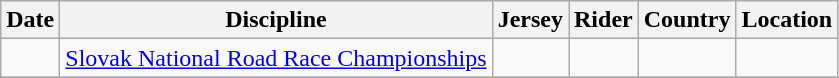<table class="wikitable">
<tr>
<th>Date</th>
<th>Discipline</th>
<th>Jersey</th>
<th>Rider</th>
<th>Country</th>
<th>Location</th>
</tr>
<tr>
<td></td>
<td><a href='#'>Slovak National Road Race Championships</a></td>
<td></td>
<td></td>
<td></td>
<td></td>
</tr>
<tr>
</tr>
</table>
